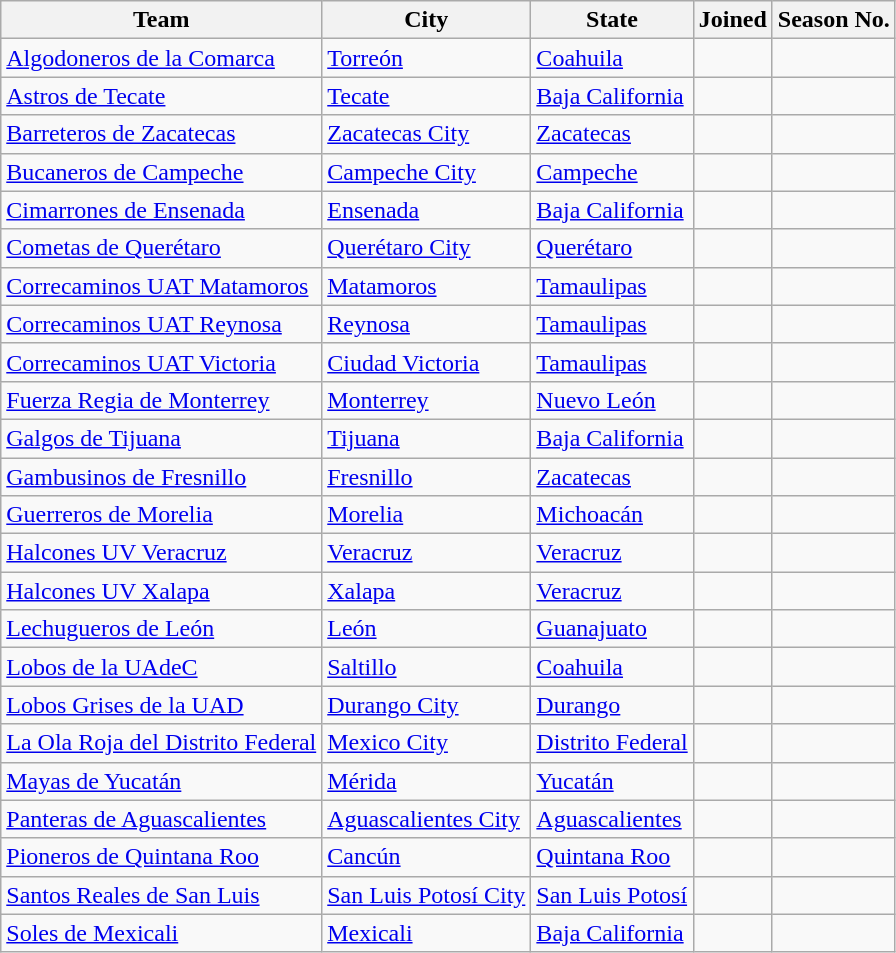<table class="wikitable sortable">
<tr>
<th>Team</th>
<th>City</th>
<th>State</th>
<th>Joined</th>
<th>Season No.</th>
</tr>
<tr>
<td><a href='#'>Algodoneros de la Comarca</a></td>
<td><a href='#'>Torreón</a></td>
<td><a href='#'>Coahuila</a></td>
<td></td>
<td></td>
</tr>
<tr>
<td><a href='#'>Astros de Tecate</a></td>
<td><a href='#'>Tecate</a></td>
<td><a href='#'>Baja California</a></td>
<td></td>
<td></td>
</tr>
<tr>
<td><a href='#'>Barreteros de Zacatecas</a></td>
<td><a href='#'>Zacatecas City</a></td>
<td><a href='#'>Zacatecas</a></td>
<td></td>
<td></td>
</tr>
<tr>
<td><a href='#'>Bucaneros de Campeche</a></td>
<td><a href='#'>Campeche City</a></td>
<td><a href='#'>Campeche</a></td>
<td></td>
<td></td>
</tr>
<tr>
<td><a href='#'>Cimarrones de Ensenada</a></td>
<td><a href='#'>Ensenada</a></td>
<td><a href='#'>Baja California</a></td>
<td></td>
<td></td>
</tr>
<tr>
<td><a href='#'>Cometas de Querétaro</a></td>
<td><a href='#'>Querétaro City</a></td>
<td><a href='#'>Querétaro</a></td>
<td></td>
<td></td>
</tr>
<tr>
<td><a href='#'>Correcaminos UAT Matamoros</a></td>
<td><a href='#'>Matamoros</a></td>
<td><a href='#'>Tamaulipas</a></td>
<td></td>
<td></td>
</tr>
<tr>
<td><a href='#'>Correcaminos UAT Reynosa</a></td>
<td><a href='#'>Reynosa</a></td>
<td><a href='#'>Tamaulipas</a></td>
<td></td>
<td></td>
</tr>
<tr>
<td><a href='#'>Correcaminos UAT Victoria</a></td>
<td><a href='#'>Ciudad Victoria</a></td>
<td><a href='#'>Tamaulipas</a></td>
<td></td>
<td></td>
</tr>
<tr>
<td><a href='#'>Fuerza Regia de Monterrey</a></td>
<td><a href='#'>Monterrey</a></td>
<td><a href='#'>Nuevo León</a></td>
<td></td>
<td></td>
</tr>
<tr>
<td><a href='#'>Galgos de Tijuana</a></td>
<td><a href='#'>Tijuana</a></td>
<td><a href='#'>Baja California</a></td>
<td></td>
<td></td>
</tr>
<tr>
<td><a href='#'>Gambusinos de Fresnillo</a></td>
<td><a href='#'>Fresnillo</a></td>
<td><a href='#'>Zacatecas</a></td>
<td></td>
<td></td>
</tr>
<tr>
<td><a href='#'>Guerreros de Morelia</a></td>
<td><a href='#'>Morelia</a></td>
<td><a href='#'>Michoacán</a></td>
<td></td>
<td></td>
</tr>
<tr>
<td><a href='#'>Halcones UV Veracruz</a></td>
<td><a href='#'>Veracruz</a></td>
<td><a href='#'>Veracruz</a></td>
<td></td>
<td></td>
</tr>
<tr>
<td><a href='#'>Halcones UV Xalapa</a></td>
<td><a href='#'>Xalapa</a></td>
<td><a href='#'>Veracruz</a></td>
<td></td>
<td></td>
</tr>
<tr>
<td><a href='#'>Lechugueros de León</a></td>
<td><a href='#'>León</a></td>
<td><a href='#'>Guanajuato</a></td>
<td></td>
<td></td>
</tr>
<tr>
<td><a href='#'>Lobos de la UAdeC</a></td>
<td><a href='#'>Saltillo</a></td>
<td><a href='#'>Coahuila</a></td>
<td></td>
<td></td>
</tr>
<tr>
<td><a href='#'>Lobos Grises de la UAD</a></td>
<td><a href='#'>Durango City</a></td>
<td><a href='#'>Durango</a></td>
<td></td>
<td></td>
</tr>
<tr>
<td><a href='#'>La Ola Roja del Distrito Federal</a></td>
<td><a href='#'>Mexico City</a></td>
<td><a href='#'>Distrito Federal</a></td>
<td></td>
<td></td>
</tr>
<tr>
<td><a href='#'>Mayas de Yucatán</a></td>
<td><a href='#'>Mérida</a></td>
<td><a href='#'>Yucatán</a></td>
<td></td>
<td></td>
</tr>
<tr>
<td><a href='#'>Panteras de Aguascalientes</a></td>
<td><a href='#'>Aguascalientes City</a></td>
<td><a href='#'>Aguascalientes</a></td>
<td></td>
<td></td>
</tr>
<tr>
<td><a href='#'>Pioneros de Quintana Roo</a></td>
<td><a href='#'>Cancún</a></td>
<td><a href='#'>Quintana Roo</a></td>
<td></td>
<td></td>
</tr>
<tr>
<td><a href='#'>Santos Reales de San Luis</a></td>
<td><a href='#'>San Luis Potosí City</a></td>
<td><a href='#'>San Luis Potosí</a></td>
<td></td>
<td></td>
</tr>
<tr>
<td><a href='#'>Soles de Mexicali</a></td>
<td><a href='#'>Mexicali</a></td>
<td><a href='#'>Baja California</a></td>
<td></td>
<td></td>
</tr>
</table>
